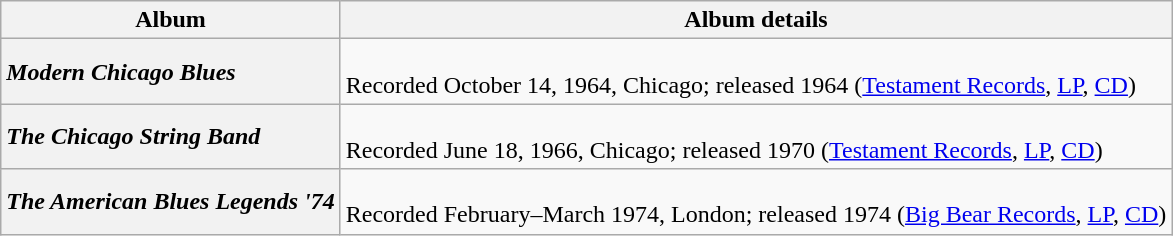<table class="wikitable plainrowheaders" style="text-align:left">
<tr>
<th scope=col>Album</th>
<th scope=col>Album details</th>
</tr>
<tr>
<th scope=row style="text-align:left"><em>Modern Chicago Blues</em></th>
<td><br>Recorded October 14, 1964, Chicago; released 1964 (<a href='#'>Testament Records</a>, <a href='#'>LP</a>, <a href='#'>CD</a>)</td>
</tr>
<tr>
<th scope=row style="text-align:left"><em>The Chicago String Band</em></th>
<td><br>Recorded June 18, 1966, Chicago; released 1970 (<a href='#'>Testament Records</a>, <a href='#'>LP</a>, <a href='#'>CD</a>)</td>
</tr>
<tr>
<th scope=row style="text-align:left"><em>The American Blues Legends '74</em></th>
<td><br>Recorded February–March 1974, London; released 1974 (<a href='#'>Big Bear Records</a>, <a href='#'>LP</a>, <a href='#'>CD</a>)</td>
</tr>
</table>
